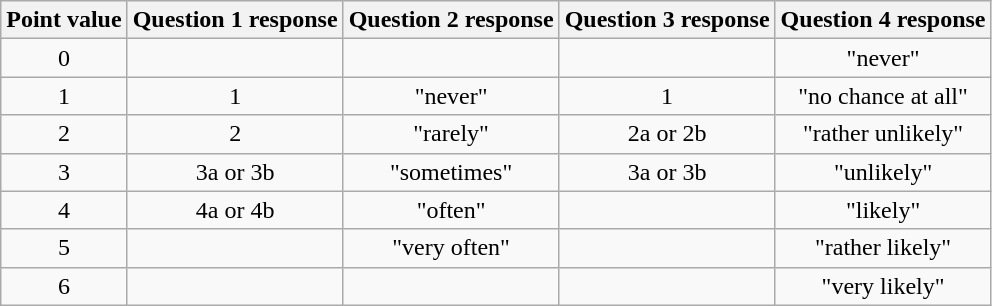<table class="wikitable" style="text-align:center">
<tr>
<th>Point value</th>
<th>Question 1 response</th>
<th>Question 2 response</th>
<th>Question 3 response</th>
<th>Question 4 response</th>
</tr>
<tr>
<td>0</td>
<td></td>
<td></td>
<td></td>
<td>"never"</td>
</tr>
<tr>
<td>1</td>
<td>1</td>
<td>"never"</td>
<td>1</td>
<td>"no chance at all"</td>
</tr>
<tr>
<td>2</td>
<td>2</td>
<td>"rarely"</td>
<td>2a or 2b</td>
<td>"rather unlikely"</td>
</tr>
<tr>
<td>3</td>
<td>3a or 3b</td>
<td>"sometimes"</td>
<td>3a or 3b</td>
<td>"unlikely"</td>
</tr>
<tr>
<td>4</td>
<td>4a or 4b</td>
<td>"often"</td>
<td></td>
<td>"likely"</td>
</tr>
<tr>
<td>5</td>
<td></td>
<td>"very often"</td>
<td></td>
<td>"rather likely"</td>
</tr>
<tr>
<td>6</td>
<td></td>
<td></td>
<td></td>
<td>"very likely"</td>
</tr>
</table>
